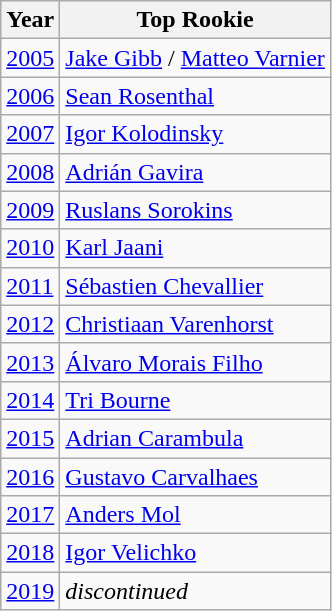<table class="wikitable sortable" style="display:inline-table;">
<tr>
<th>Year</th>
<th>Top Rookie</th>
</tr>
<tr>
<td><a href='#'>2005</a></td>
<td> <a href='#'>Jake Gibb</a> /  <a href='#'>Matteo Varnier</a></td>
</tr>
<tr>
<td><a href='#'>2006</a></td>
<td> <a href='#'>Sean Rosenthal</a></td>
</tr>
<tr>
<td><a href='#'>2007</a></td>
<td> <a href='#'>Igor Kolodinsky</a></td>
</tr>
<tr>
<td><a href='#'>2008</a></td>
<td> <a href='#'>Adrián Gavira</a></td>
</tr>
<tr>
<td><a href='#'>2009</a></td>
<td> <a href='#'>Ruslans Sorokins</a></td>
</tr>
<tr>
<td><a href='#'>2010</a></td>
<td> <a href='#'>Karl Jaani</a></td>
</tr>
<tr>
<td><a href='#'>2011</a></td>
<td> <a href='#'>Sébastien Chevallier</a></td>
</tr>
<tr>
<td><a href='#'>2012</a></td>
<td> <a href='#'>Christiaan Varenhorst</a></td>
</tr>
<tr>
<td><a href='#'>2013</a></td>
<td> <a href='#'>Álvaro Morais Filho</a></td>
</tr>
<tr>
<td><a href='#'>2014</a></td>
<td> <a href='#'>Tri Bourne</a></td>
</tr>
<tr>
<td><a href='#'>2015</a></td>
<td> <a href='#'>Adrian Carambula</a></td>
</tr>
<tr>
<td><a href='#'>2016</a></td>
<td> <a href='#'>Gustavo Carvalhaes</a></td>
</tr>
<tr>
<td><a href='#'>2017</a></td>
<td> <a href='#'>Anders Mol</a></td>
</tr>
<tr>
<td><a href='#'>2018</a></td>
<td> <a href='#'>Igor Velichko</a></td>
</tr>
<tr>
<td><a href='#'>2019</a></td>
<td><em>discontinued</em></td>
</tr>
</table>
